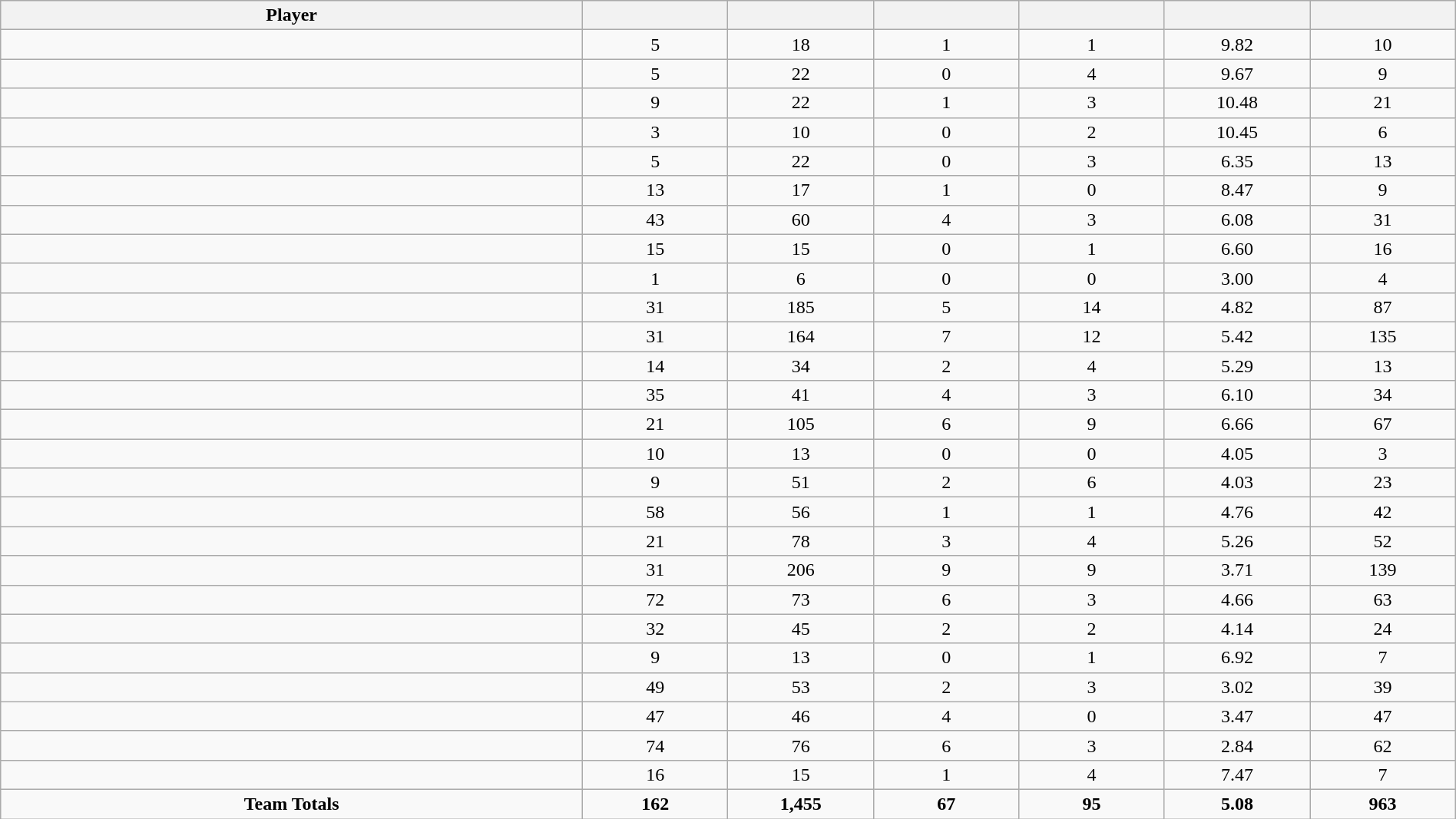<table class="wikitable sortable" style="text-align:center;" width="100%">
<tr>
<th width="40%">Player</th>
<th width="10%"></th>
<th width="10%" data-sort-type="number"></th>
<th width="10%"></th>
<th width="10%"></th>
<th width="10%"></th>
<th width="10%"></th>
</tr>
<tr>
<td></td>
<td>5</td>
<td>18</td>
<td>1</td>
<td>1</td>
<td>9.82</td>
<td>10</td>
</tr>
<tr>
<td></td>
<td>5</td>
<td>22</td>
<td>0</td>
<td>4</td>
<td>9.67</td>
<td>9</td>
</tr>
<tr>
<td></td>
<td>9</td>
<td>22</td>
<td>1</td>
<td>3</td>
<td>10.48</td>
<td>21</td>
</tr>
<tr>
<td></td>
<td>3</td>
<td>10</td>
<td>0</td>
<td>2</td>
<td>10.45</td>
<td>6</td>
</tr>
<tr>
<td></td>
<td>5</td>
<td>22</td>
<td>0</td>
<td>3</td>
<td>6.35</td>
<td>13</td>
</tr>
<tr>
<td></td>
<td>13</td>
<td>17</td>
<td>1</td>
<td>0</td>
<td>8.47</td>
<td>9</td>
</tr>
<tr>
<td></td>
<td>43</td>
<td>60</td>
<td>4</td>
<td>3</td>
<td>6.08</td>
<td>31</td>
</tr>
<tr>
<td></td>
<td>15</td>
<td>15</td>
<td>0</td>
<td>1</td>
<td>6.60</td>
<td>16</td>
</tr>
<tr>
<td></td>
<td>1</td>
<td>6</td>
<td>0</td>
<td>0</td>
<td>3.00</td>
<td>4</td>
</tr>
<tr>
<td></td>
<td>31</td>
<td>185</td>
<td>5</td>
<td>14</td>
<td>4.82</td>
<td>87</td>
</tr>
<tr>
<td></td>
<td>31</td>
<td>164</td>
<td>7</td>
<td>12</td>
<td>5.42</td>
<td>135</td>
</tr>
<tr>
<td></td>
<td>14</td>
<td>34</td>
<td>2</td>
<td>4</td>
<td>5.29</td>
<td>13</td>
</tr>
<tr>
<td></td>
<td>35</td>
<td>41</td>
<td>4</td>
<td>3</td>
<td>6.10</td>
<td>34</td>
</tr>
<tr>
<td></td>
<td>21</td>
<td>105</td>
<td>6</td>
<td>9</td>
<td>6.66</td>
<td>67</td>
</tr>
<tr>
<td></td>
<td>10</td>
<td>13</td>
<td>0</td>
<td>0</td>
<td>4.05</td>
<td>3</td>
</tr>
<tr>
<td></td>
<td>9</td>
<td>51</td>
<td>2</td>
<td>6</td>
<td>4.03</td>
<td>23</td>
</tr>
<tr>
<td></td>
<td>58</td>
<td>56</td>
<td>1</td>
<td>1</td>
<td>4.76</td>
<td>42</td>
</tr>
<tr>
<td></td>
<td>21</td>
<td>78</td>
<td>3</td>
<td>4</td>
<td>5.26</td>
<td>52</td>
</tr>
<tr>
<td></td>
<td>31</td>
<td>206</td>
<td>9</td>
<td>9</td>
<td>3.71</td>
<td>139</td>
</tr>
<tr>
<td></td>
<td>72</td>
<td>73</td>
<td>6</td>
<td>3</td>
<td>4.66</td>
<td>63</td>
</tr>
<tr>
<td></td>
<td>32</td>
<td>45</td>
<td>2</td>
<td>2</td>
<td>4.14</td>
<td>24</td>
</tr>
<tr>
<td></td>
<td>9</td>
<td>13</td>
<td>0</td>
<td>1</td>
<td>6.92</td>
<td>7</td>
</tr>
<tr>
<td></td>
<td>49</td>
<td>53</td>
<td>2</td>
<td>3</td>
<td>3.02</td>
<td>39</td>
</tr>
<tr>
<td></td>
<td>47</td>
<td>46</td>
<td>4</td>
<td>0</td>
<td>3.47</td>
<td>47</td>
</tr>
<tr>
<td></td>
<td>74</td>
<td>76</td>
<td>6</td>
<td>3</td>
<td>2.84</td>
<td>62</td>
</tr>
<tr>
<td></td>
<td>16</td>
<td>15</td>
<td>1</td>
<td>4</td>
<td>7.47</td>
<td>7</td>
</tr>
<tr>
<td><strong>Team Totals</strong></td>
<td><strong>162</strong></td>
<td><strong>1,455</strong></td>
<td><strong>67</strong></td>
<td><strong>95</strong></td>
<td><strong>5.08</strong></td>
<td><strong>963</strong></td>
</tr>
</table>
